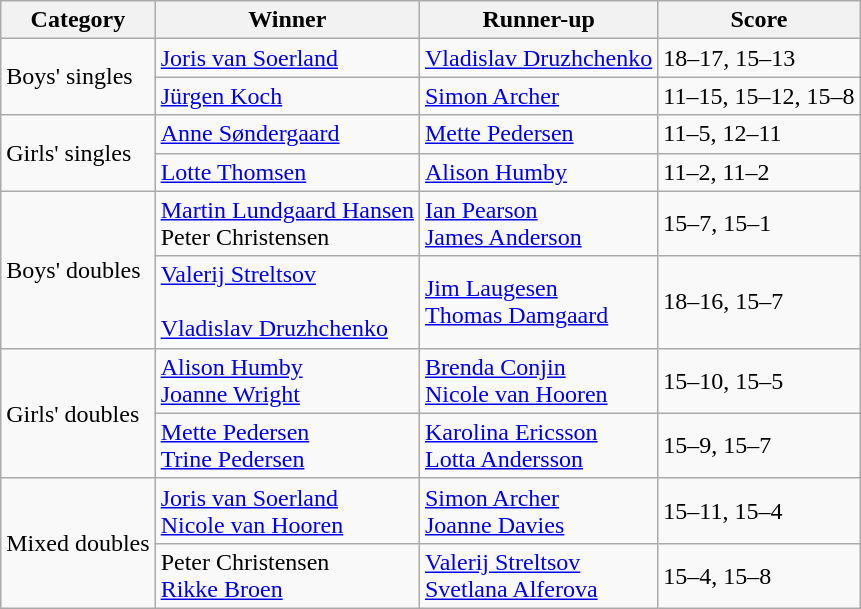<table class="wikitable">
<tr>
<th>Category</th>
<th>Winner</th>
<th>Runner-up</th>
<th>Score</th>
</tr>
<tr>
<td rowspan=2>Boys' singles</td>
<td> <a href='#'>Joris van Soerland</a></td>
<td> <a href='#'>Vladislav Druzhchenko</a></td>
<td>18–17, 15–13</td>
</tr>
<tr>
<td> <a href='#'>Jürgen Koch</a></td>
<td> <a href='#'>Simon Archer</a></td>
<td>11–15, 15–12, 15–8</td>
</tr>
<tr>
<td rowspan=2>Girls' singles</td>
<td> <a href='#'>Anne Søndergaard</a></td>
<td> <a href='#'>Mette Pedersen</a></td>
<td>11–5, 12–11</td>
</tr>
<tr>
<td> <a href='#'>Lotte Thomsen</a></td>
<td> <a href='#'>Alison Humby</a></td>
<td>11–2, 11–2</td>
</tr>
<tr>
<td rowspan=2>Boys' doubles</td>
<td> <a href='#'>Martin Lundgaard Hansen</a><br> Peter Christensen</td>
<td> <a href='#'>Ian Pearson</a><br> <a href='#'>James Anderson</a></td>
<td>15–7, 15–1</td>
</tr>
<tr>
<td> <a href='#'>Valerij Streltsov</a><br><br> <a href='#'>Vladislav Druzhchenko</a></td>
<td> <a href='#'>Jim Laugesen</a><br> <a href='#'>Thomas Damgaard</a></td>
<td>18–16, 15–7</td>
</tr>
<tr>
<td rowspan=2>Girls' doubles</td>
<td> <a href='#'>Alison Humby</a><br>  <a href='#'>Joanne Wright</a></td>
<td> <a href='#'>Brenda Conjin</a><br> <a href='#'>Nicole van Hooren</a></td>
<td>15–10, 15–5</td>
</tr>
<tr>
<td> <a href='#'>Mette Pedersen</a><br> <a href='#'>Trine Pedersen</a></td>
<td> <a href='#'>Karolina Ericsson</a><br> <a href='#'>Lotta Andersson</a></td>
<td>15–9, 15–7</td>
</tr>
<tr>
<td rowspan=2>Mixed doubles</td>
<td> <a href='#'>Joris van Soerland</a><br> <a href='#'>Nicole van Hooren</a></td>
<td> <a href='#'>Simon Archer</a><br> <a href='#'>Joanne Davies</a></td>
<td>15–11, 15–4</td>
</tr>
<tr>
<td> Peter Christensen<br> <a href='#'>Rikke Broen</a></td>
<td> <a href='#'>Valerij Streltsov</a><br> <a href='#'>Svetlana Alferova</a></td>
<td>15–4, 15–8</td>
</tr>
</table>
